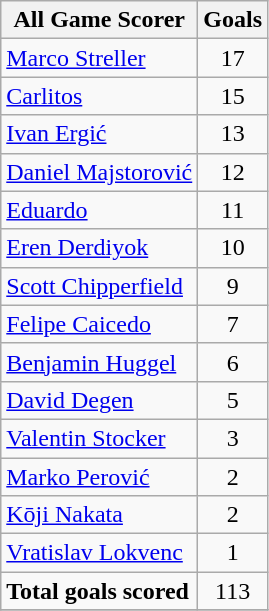<table class="wikitable">
<tr>
<th>All Game Scorer</th>
<th>Goals</th>
</tr>
<tr>
<td> <a href='#'>Marco Streller</a></td>
<td style="text-align:center;">17</td>
</tr>
<tr>
<td> <a href='#'>Carlitos</a></td>
<td style="text-align:center;">15</td>
</tr>
<tr>
<td> <a href='#'>Ivan Ergić</a></td>
<td style="text-align:center;">13</td>
</tr>
<tr>
<td> <a href='#'>Daniel Majstorović</a></td>
<td style="text-align:center;">12</td>
</tr>
<tr>
<td> <a href='#'>Eduardo</a></td>
<td style="text-align:center;">11</td>
</tr>
<tr>
<td> <a href='#'>Eren Derdiyok</a></td>
<td style="text-align:center;">10</td>
</tr>
<tr>
<td> <a href='#'>Scott Chipperfield</a></td>
<td style="text-align:center;">9</td>
</tr>
<tr>
<td> <a href='#'>Felipe Caicedo</a></td>
<td style="text-align:center;">7</td>
</tr>
<tr>
<td> <a href='#'>Benjamin Huggel</a></td>
<td style="text-align:center;">6</td>
</tr>
<tr>
<td> <a href='#'>David Degen</a></td>
<td style="text-align:center;">5</td>
</tr>
<tr>
<td> <a href='#'>Valentin Stocker</a></td>
<td style="text-align:center;">3</td>
</tr>
<tr>
<td> <a href='#'>Marko Perović</a></td>
<td style="text-align:center;">2</td>
</tr>
<tr>
<td> <a href='#'>Kōji Nakata</a></td>
<td style="text-align:center;">2</td>
</tr>
<tr>
<td> <a href='#'>Vratislav Lokvenc</a></td>
<td style="text-align:center;">1</td>
</tr>
<tr>
<td><strong>Total goals scored</strong></td>
<td style="text-align:center;">113</td>
</tr>
<tr>
</tr>
</table>
